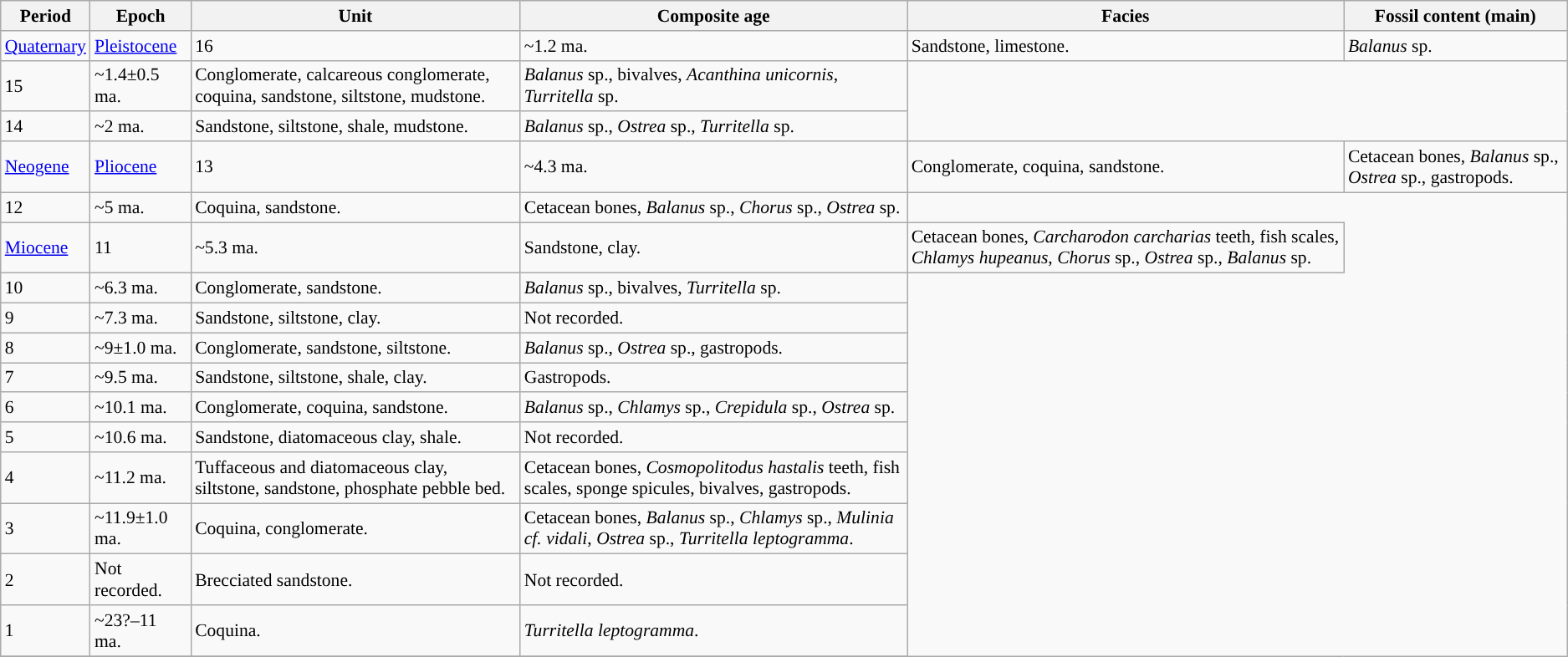<table class="wikitable" style="font-size:90%">
<tr>
<th>Period</th>
<th>Epoch</th>
<th>Unit</th>
<th>Composite age</th>
<th>Facies</th>
<th>Fossil content (main)</th>
</tr>
<tr>
<td style="background-color: "><a href='#'>Quaternary</a></td>
<td style="background-color: "><a href='#'>Pleistocene</a></td>
<td>16</td>
<td>~1.2 ma.</td>
<td>Sandstone, limestone.</td>
<td><em>Balanus</em> sp.</td>
</tr>
<tr>
<td>15</td>
<td>~1.4±0.5 ma.</td>
<td>Conglomerate, calcareous conglomerate, coquina, sandstone, siltstone, mudstone.</td>
<td><em>Balanus</em> sp., bivalves, <em>Acanthina unicornis</em>, <em>Turritella</em> sp.</td>
</tr>
<tr>
<td>14</td>
<td>~2 ma.</td>
<td>Sandstone, siltstone, shale, mudstone.</td>
<td><em>Balanus</em> sp., <em>Ostrea</em> sp., <em>Turritella</em> sp.</td>
</tr>
<tr>
<td style="background-color: "><a href='#'>Neogene</a></td>
<td style="background-color: "><a href='#'>Pliocene</a></td>
<td>13</td>
<td>~4.3 ma.</td>
<td>Conglomerate, coquina, sandstone.</td>
<td>Cetacean bones, <em>Balanus</em> sp., <em>Ostrea</em> sp., gastropods.</td>
</tr>
<tr>
<td>12</td>
<td>~5 ma.</td>
<td>Coquina, sandstone.</td>
<td>Cetacean bones, <em>Balanus</em> sp., <em>Chorus</em> sp., <em>Ostrea</em> sp.</td>
</tr>
<tr>
<td style="background-color: "><a href='#'>Miocene</a></td>
<td>11</td>
<td>~5.3 ma.</td>
<td>Sandstone, clay.</td>
<td>Cetacean bones, <em>Carcharodon carcharias</em> teeth, fish scales, <em>Chlamys hupeanus</em>, <em>Chorus</em> sp., <em>Ostrea</em> sp., <em>Balanus</em> sp.</td>
</tr>
<tr>
<td>10</td>
<td>~6.3 ma.</td>
<td>Conglomerate, sandstone.</td>
<td><em>Balanus</em> sp., bivalves, <em>Turritella</em> sp.</td>
</tr>
<tr>
<td>9</td>
<td>~7.3 ma.</td>
<td>Sandstone, siltstone, clay.</td>
<td>Not recorded.</td>
</tr>
<tr>
<td>8</td>
<td>~9±1.0 ma.</td>
<td>Conglomerate, sandstone, siltstone.</td>
<td><em>Balanus</em> sp., <em>Ostrea</em> sp., gastropods.</td>
</tr>
<tr>
<td>7</td>
<td>~9.5 ma.</td>
<td>Sandstone, siltstone, shale, clay.</td>
<td>Gastropods.</td>
</tr>
<tr>
<td>6</td>
<td>~10.1 ma.</td>
<td>Conglomerate, coquina, sandstone.</td>
<td><em>Balanus</em> sp., <em>Chlamys</em> sp., <em>Crepidula</em> sp., <em>Ostrea</em> sp.</td>
</tr>
<tr>
<td>5</td>
<td>~10.6 ma.</td>
<td>Sandstone, diatomaceous clay, shale.</td>
<td>Not recorded.</td>
</tr>
<tr>
<td>4</td>
<td>~11.2 ma.</td>
<td>Tuffaceous and diatomaceous clay, siltstone, sandstone, phosphate pebble bed.</td>
<td>Cetacean bones, <em>Cosmopolitodus hastalis</em> teeth, fish scales, sponge spicules, bivalves, gastropods.</td>
</tr>
<tr>
<td>3</td>
<td>~11.9±1.0 ma.</td>
<td>Coquina, conglomerate.</td>
<td>Cetacean bones, <em>Balanus</em> sp., <em>Chlamys</em> sp., <em>Mulinia cf. vidali</em>, <em>Ostrea</em> sp., <em>Turritella leptogramma</em>.</td>
</tr>
<tr>
<td>2</td>
<td>Not recorded.</td>
<td>Brecciated sandstone.</td>
<td>Not recorded.</td>
</tr>
<tr>
<td>1</td>
<td>~23?–11 ma.</td>
<td>Coquina.</td>
<td><em>Turritella leptogramma</em>.</td>
</tr>
<tr>
</tr>
</table>
